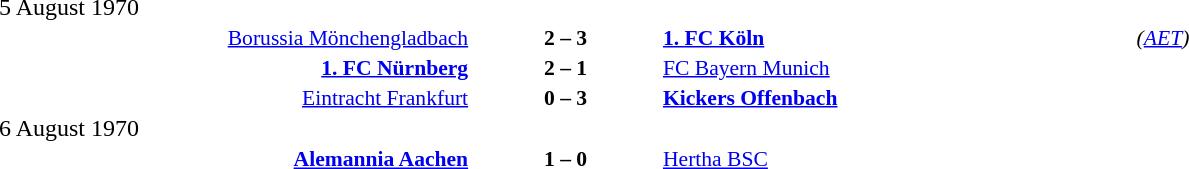<table width=100% cellspacing=1>
<tr>
<th width=25%></th>
<th width=10%></th>
<th width=25%></th>
<th></th>
</tr>
<tr>
<td>5 August 1970</td>
</tr>
<tr style=font-size:90%>
<td align=right><a href='#'>Borussia Mönchengladbach</a></td>
<td align=center><strong>2 – 3</strong></td>
<td><strong><a href='#'>1. FC Köln</a></strong></td>
<td><em>(<a href='#'>AET</a>)</em></td>
</tr>
<tr style=font-size:90%>
<td align=right><strong><a href='#'>1. FC Nürnberg</a></strong></td>
<td align=center><strong>2 – 1</strong></td>
<td><a href='#'>FC Bayern Munich</a></td>
</tr>
<tr style=font-size:90%>
<td align=right><a href='#'>Eintracht Frankfurt</a></td>
<td align=center><strong>0 – 3</strong></td>
<td><strong><a href='#'>Kickers Offenbach</a></strong></td>
</tr>
<tr>
<td>6 August 1970</td>
</tr>
<tr style=font-size:90%>
<td align=right><strong><a href='#'>Alemannia Aachen</a></strong></td>
<td align=center><strong>1 – 0</strong></td>
<td><a href='#'>Hertha BSC</a></td>
</tr>
</table>
